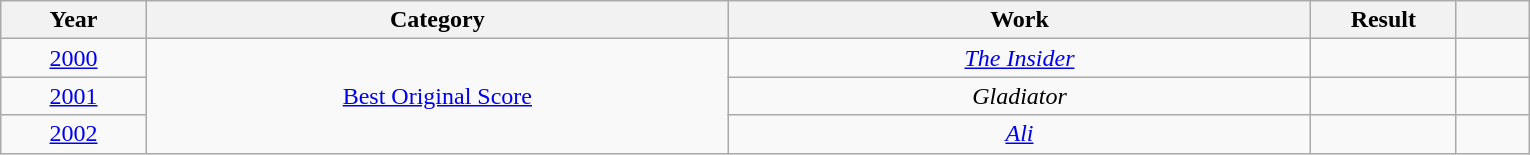<table class="wikitable">
<tr>
<th style="width:5%;">Year</th>
<th style="width:20%;">Category</th>
<th style="width:20%;">Work</th>
<th style="width:5%;">Result</th>
<th style="width:2.5%;"></th>
</tr>
<tr>
<td style="text-align:center;"><a href='#'>2000</a></td>
<td rowspan="3" style="text-align:center;"><a href='#'>Best Original Score</a></td>
<td style="text-align:center;"><em><a href='#'>The Insider</a></em></td>
<td></td>
<td style="text-align:center;"></td>
</tr>
<tr>
<td style="text-align:center;"><a href='#'>2001</a></td>
<td style="text-align:center;"><em>Gladiator</em></td>
<td></td>
<td style="text-align:center;"></td>
</tr>
<tr>
<td style="text-align:center;"><a href='#'>2002</a></td>
<td style="text-align:center;"><em><a href='#'>Ali</a></em></td>
<td></td>
<td style="text-align:center;"></td>
</tr>
</table>
